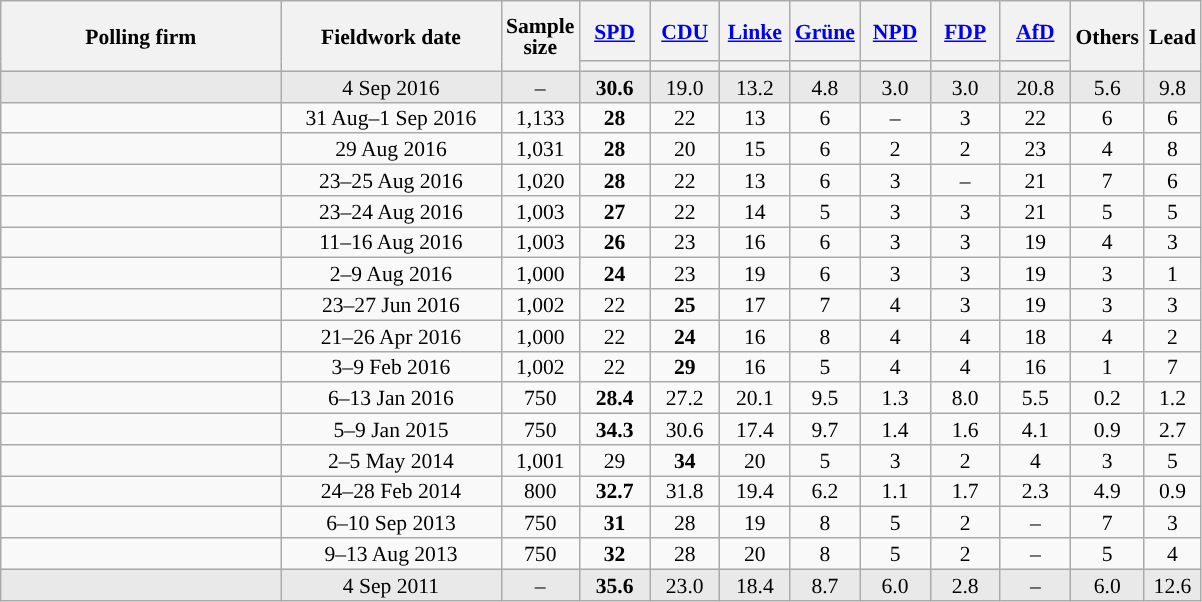<table class="wikitable sortable" style="text-align:center;font-size:90%;line-height:14px;">
<tr style="height:40px;">
<th style="width:180px;" rowspan="2">Polling firm</th>
<th style="width:140px;" rowspan="2">Fieldwork date</th>
<th style="width:35px;" rowspan="2">Sample<br>size</th>
<th class="unsortable" style="width:40px;"><a href='#'>SPD</a></th>
<th class="unsortable" style="width:40px;"><a href='#'>CDU</a></th>
<th class="unsortable" style="width:40px;"><a href='#'>Linke</a></th>
<th class="unsortable" style="width:40px;"><a href='#'>Grüne</a></th>
<th class="unsortable" style="width:40px;"><a href='#'>NPD</a></th>
<th class="unsortable" style="width:40px;"><a href='#'>FDP</a></th>
<th class="unsortable" style="width:40px;"><a href='#'>AfD</a></th>
<th class="unsortable" style="width:40px;" rowspan="2">Others</th>
<th style="width:30px;" rowspan="2">Lead</th>
</tr>
<tr>
<th style="background:"></th>
<th style="background:"></th>
<th style="background:"></th>
<th style="background:"></th>
<th style="background:"></th>
<th style="background:"></th>
<th style="background:"></th>
</tr>
<tr style="background:#E9E9E9;">
<td></td>
<td data-sort-value="2016-09-04">4 Sep 2016</td>
<td>–</td>
<td><strong>30.6</strong></td>
<td>19.0</td>
<td>13.2</td>
<td>4.8</td>
<td>3.0</td>
<td>3.0</td>
<td>20.8</td>
<td>5.6</td>
<td style="background:">9.8</td>
</tr>
<tr>
<td></td>
<td data-sort-value="2016-09-01">31 Aug–1 Sep 2016</td>
<td>1,133</td>
<td><strong>28</strong></td>
<td>22</td>
<td>13</td>
<td>6</td>
<td>–</td>
<td>3</td>
<td>22</td>
<td>6</td>
<td style="background:">6</td>
</tr>
<tr>
<td></td>
<td data-sort-value="2016-08-31">29 Aug 2016</td>
<td>1,031</td>
<td><strong>28</strong></td>
<td>20</td>
<td>15</td>
<td>6</td>
<td>2</td>
<td>2</td>
<td>23</td>
<td>4</td>
<td style="background:">8</td>
</tr>
<tr>
<td></td>
<td data-sort-value="2016-08-26">23–25 Aug 2016</td>
<td>1,020</td>
<td><strong>28</strong></td>
<td>22</td>
<td>13</td>
<td>6</td>
<td>3</td>
<td>–</td>
<td>21</td>
<td>7</td>
<td style="background:">6</td>
</tr>
<tr>
<td></td>
<td data-sort-value="2016-08-25">23–24 Aug 2016</td>
<td>1,003</td>
<td><strong>27</strong></td>
<td>22</td>
<td>14</td>
<td>5</td>
<td>3</td>
<td>3</td>
<td>21</td>
<td>5</td>
<td style="background:">5</td>
</tr>
<tr>
<td></td>
<td data-sort-value="2016-08-18">11–16 Aug 2016</td>
<td>1,003</td>
<td><strong>26</strong></td>
<td>23</td>
<td>16</td>
<td>6</td>
<td>3</td>
<td>3</td>
<td>19</td>
<td>4</td>
<td style="background:">3</td>
</tr>
<tr>
<td></td>
<td data-sort-value="2016-08-12">2–9 Aug 2016</td>
<td>1,000</td>
<td><strong>24</strong></td>
<td>23</td>
<td>19</td>
<td>6</td>
<td>3</td>
<td>3</td>
<td>19</td>
<td>3</td>
<td style="background:">1</td>
</tr>
<tr>
<td></td>
<td data-sort-value="2016-06-30">23–27 Jun 2016</td>
<td>1,002</td>
<td>22</td>
<td><strong>25</strong></td>
<td>17</td>
<td>7</td>
<td>4</td>
<td>3</td>
<td>19</td>
<td>3</td>
<td style="background:">3</td>
</tr>
<tr>
<td></td>
<td data-sort-value="2016-04-28">21–26 Apr 2016</td>
<td>1,000</td>
<td>22</td>
<td><strong>24</strong></td>
<td>16</td>
<td>8</td>
<td>4</td>
<td>4</td>
<td>18</td>
<td>4</td>
<td style="background:">2</td>
</tr>
<tr>
<td></td>
<td data-sort-value="2016-02-16">3–9 Feb 2016</td>
<td>1,002</td>
<td>22</td>
<td><strong>29</strong></td>
<td>16</td>
<td>5</td>
<td>4</td>
<td>4</td>
<td>16</td>
<td>1</td>
<td style="background:">7</td>
</tr>
<tr>
<td></td>
<td data-sort-value="2016-01-21">6–13 Jan 2016</td>
<td>750</td>
<td><strong>28.4</strong></td>
<td>27.2</td>
<td>20.1</td>
<td>9.5</td>
<td>1.3</td>
<td>8.0</td>
<td>5.5</td>
<td>0.2</td>
<td style="background:">1.2</td>
</tr>
<tr>
<td></td>
<td data-sort-value="2015-01-15">5–9 Jan 2015</td>
<td>750</td>
<td><strong>34.3</strong></td>
<td>30.6</td>
<td>17.4</td>
<td>9.7</td>
<td>1.4</td>
<td>1.6</td>
<td>4.1</td>
<td>0.9</td>
<td style="background:">2.7</td>
</tr>
<tr>
<td></td>
<td data-sort-value="2014-05-07">2–5 May 2014</td>
<td>1,001</td>
<td>29</td>
<td><strong>34</strong></td>
<td>20</td>
<td>5</td>
<td>3</td>
<td>2</td>
<td>4</td>
<td>3</td>
<td style="background:">5</td>
</tr>
<tr>
<td></td>
<td data-sort-value="2014-03-08">24–28 Feb 2014</td>
<td>800</td>
<td><strong>32.7</strong></td>
<td>31.8</td>
<td>19.4</td>
<td>6.2</td>
<td>1.1</td>
<td>1.7</td>
<td>2.3</td>
<td>4.9</td>
<td style="background:">0.9</td>
</tr>
<tr>
<td></td>
<td data-sort-value="2013-09-14">6–10 Sep 2013</td>
<td>750</td>
<td><strong>31</strong></td>
<td>28</td>
<td>19</td>
<td>8</td>
<td>5</td>
<td>2</td>
<td>–</td>
<td>7</td>
<td style="background:">3</td>
</tr>
<tr>
<td></td>
<td data-sort-value="2013-08-17">9–13 Aug 2013</td>
<td>750</td>
<td><strong>32</strong></td>
<td>28</td>
<td>20</td>
<td>8</td>
<td>5</td>
<td>2</td>
<td>–</td>
<td>5</td>
<td style="background:">4</td>
</tr>
<tr style="background:#E9E9E9;">
<td></td>
<td data-sort-value="2011-09-04">4 Sep 2011</td>
<td>–</td>
<td><strong>35.6</strong></td>
<td>23.0</td>
<td>18.4</td>
<td>8.7</td>
<td>6.0</td>
<td>2.8</td>
<td>–</td>
<td>6.0</td>
<td style="background:">12.6</td>
</tr>
</table>
